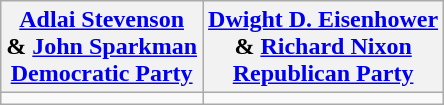<table class="wikitable" style="text-align:center;">
<tr>
<th><a href='#'>Adlai Stevenson</a><br> & <a href='#'>John Sparkman</a><br><a href='#'>Democratic Party</a></th>
<th><a href='#'>Dwight D. Eisenhower</a><br> & <a href='#'>Richard Nixon</a><br><a href='#'>Republican Party</a></th>
</tr>
<tr>
<td></td>
<td></td>
</tr>
</table>
